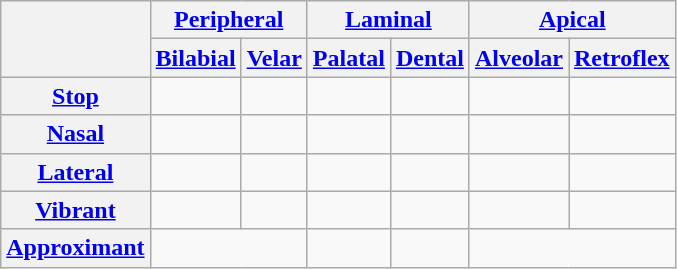<table class="wikitable">
<tr>
<th rowspan=2></th>
<th colspan=2><a href='#'>Peripheral</a></th>
<th colspan=2><a href='#'>Laminal</a></th>
<th colspan=2><a href='#'>Apical</a></th>
</tr>
<tr>
<th><a href='#'>Bilabial</a></th>
<th><a href='#'>Velar</a></th>
<th><a href='#'>Palatal</a></th>
<th><a href='#'>Dental</a></th>
<th><a href='#'>Alveolar</a></th>
<th><a href='#'>Retroflex</a></th>
</tr>
<tr style="text-align: center;">
<th><a href='#'>Stop</a></th>
<td></td>
<td></td>
<td></td>
<td></td>
<td></td>
<td></td>
</tr>
<tr style="text-align: center;">
<th><a href='#'>Nasal</a></th>
<td></td>
<td></td>
<td></td>
<td></td>
<td></td>
<td></td>
</tr>
<tr style="text-align: center;">
<th><a href='#'>Lateral</a></th>
<td></td>
<td></td>
<td></td>
<td></td>
<td></td>
<td></td>
</tr>
<tr style="text-align: center;">
<th><a href='#'>Vibrant</a></th>
<td></td>
<td></td>
<td></td>
<td></td>
<td></td>
<td></td>
</tr>
<tr style="text-align: center;">
<th><a href='#'>Approximant</a></th>
<td colspan=2></td>
<td></td>
<td></td>
<td colspan=2></td>
</tr>
</table>
